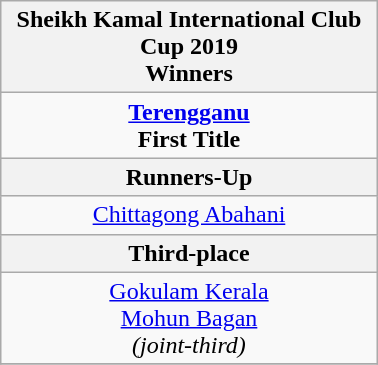<table class="wikitable" style="text-align: center; margin: 0 auto; width: 20%">
<tr>
<th>Sheikh Kamal International Club Cup 2019<br>Winners</th>
</tr>
<tr>
<td> <strong><a href='#'>Terengganu</a></strong><br><strong>First Title</strong></td>
</tr>
<tr>
<th>Runners-Up</th>
</tr>
<tr>
<td> <a href='#'>Chittagong Abahani</a></td>
</tr>
<tr>
<th>Third-place</th>
</tr>
<tr>
<td> <a href='#'>Gokulam Kerala</a> <br> <a href='#'>Mohun Bagan</a> <br><em>(joint-third)</em></td>
</tr>
<tr>
</tr>
</table>
